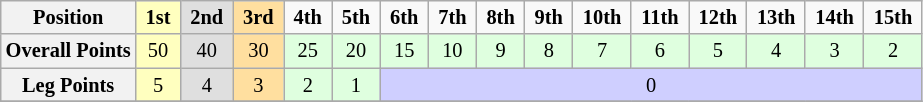<table class="wikitable" style="font-size:85%; text-align:center">
<tr>
<th>Position</th>
<td style="background:#ffffbf;"> <strong>1st</strong> </td>
<td style="background:#dfdfdf;"> <strong>2nd</strong> </td>
<td style="background:#ffdf9f;"> <strong>3rd</strong> </td>
<td> <strong>4th</strong> </td>
<td> <strong>5th</strong> </td>
<td> <strong>6th</strong> </td>
<td> <strong>7th</strong> </td>
<td> <strong>8th</strong> </td>
<td> <strong>9th</strong> </td>
<td> <strong>10th</strong> </td>
<td> <strong>11th</strong> </td>
<td> <strong>12th</strong> </td>
<td> <strong>13th</strong> </td>
<td> <strong>14th</strong> </td>
<td> <strong>15th</strong> </td>
</tr>
<tr>
<th>Overall Points</th>
<td style="background:#ffffbf;">50</td>
<td style="background:#dfdfdf;">40</td>
<td style="background:#ffdf9f;">30</td>
<td style="background:#dfffdf;">25</td>
<td style="background:#dfffdf;">20</td>
<td style="background:#dfffdf;">15</td>
<td style="background:#dfffdf;">10</td>
<td style="background:#dfffdf;">9</td>
<td style="background:#dfffdf;">8</td>
<td style="background:#dfffdf;">7</td>
<td style="background:#dfffdf;">6</td>
<td style="background:#dfffdf;">5</td>
<td style="background:#dfffdf;">4</td>
<td style="background:#dfffdf;">3</td>
<td style="background:#dfffdf;">2</td>
</tr>
<tr>
<th>Leg Points</th>
<td style="background:#ffffbf;">5</td>
<td style="background:#dfdfdf;">4</td>
<td style="background:#ffdf9f;">3</td>
<td style="background:#dfffdf;">2</td>
<td style="background:#dfffdf;">1</td>
<td style="background:#cfcfff;" colspan=10>0</td>
</tr>
<tr>
</tr>
</table>
